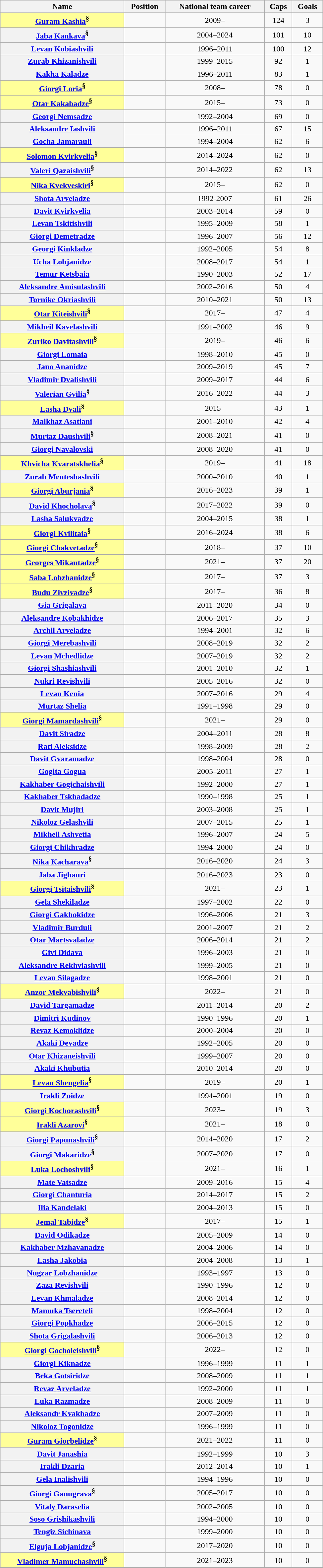<table class="wikitable plainrowheaders sortable" style="text-align:center; width:650px;">
<tr>
<th scope=col>Name</th>
<th scope=col>Position</th>
<th scope=col>National team career</th>
<th scope=col>Caps</th>
<th scope=col>Goals</th>
</tr>
<tr>
<th scope=row style="background:#ff9" data-sort-value="Kashia, Guram"><a href='#'>Guram Kashia</a><sup>§</sup></th>
<td></td>
<td>2009–</td>
<td>124</td>
<td>3</td>
</tr>
<tr>
<th scope=row data-sort-value="Kankava, Jaba"><a href='#'>Jaba Kankava</a><sup>§</sup></th>
<td></td>
<td>2004–2024</td>
<td>101</td>
<td>10</td>
</tr>
<tr>
<th scope=row data-sort-value="Kobiashvili, Levan"><a href='#'>Levan Kobiashvili</a></th>
<td></td>
<td>1996–2011</td>
<td>100</td>
<td>12</td>
</tr>
<tr>
<th scope=row data-sort-value="Khizanishvili, Zurab"><a href='#'>Zurab Khizanishvili</a></th>
<td></td>
<td>1999–2015</td>
<td>92</td>
<td>1</td>
</tr>
<tr>
<th scope=row data-sort-value="Kaladze, Kakha"><a href='#'>Kakha Kaladze</a></th>
<td></td>
<td>1996–2011</td>
<td>83</td>
<td>1</td>
</tr>
<tr>
<th scope=row style="background:#ff9" data-sort-value="Loria, Giorgi"><a href='#'>Giorgi Loria</a><sup>§</sup></th>
<td></td>
<td>2008–</td>
<td>78</td>
<td>0</td>
</tr>
<tr>
<th scope=row style="background:#ff9" data-sort-value="Kakabadze, Otar"><a href='#'>Otar Kakabadze</a><sup>§</sup></th>
<td></td>
<td>2015–</td>
<td>73</td>
<td>0</td>
</tr>
<tr>
<th scope=row data-sort-value="Nemsadze, Georgi"><a href='#'>Georgi Nemsadze</a></th>
<td></td>
<td>1992–2004</td>
<td>69</td>
<td>0</td>
</tr>
<tr>
<th scope=row data-sort-value="Iashvili, Aleksandre"><a href='#'>Aleksandre Iashvili</a></th>
<td></td>
<td>1996–2011</td>
<td>67</td>
<td>15</td>
</tr>
<tr>
<th scope=row data-sort-value="Jamarauli, Gocha"><a href='#'>Gocha Jamarauli</a></th>
<td></td>
<td>1994–2004</td>
<td>62</td>
<td>6</td>
</tr>
<tr>
<th scope=row style="background:#ff9" data-sort-value="Kvirkvelia, Solomon"><a href='#'>Solomon Kvirkvelia</a><sup>§</sup></th>
<td></td>
<td>2014–2024</td>
<td>62</td>
<td>0</td>
</tr>
<tr>
<th scope=row data-sort-value="Qazaishvili, Valeri"><a href='#'>Valeri Qazaishvili</a><sup>§</sup></th>
<td></td>
<td>2014–2022</td>
<td>62</td>
<td>13</td>
</tr>
<tr>
<th scope=row style="background:#ff9" data-sort-value="Kvekveskiri, Nika"><a href='#'>Nika Kvekveskiri</a><sup>§</sup></th>
<td></td>
<td>2015–</td>
<td>62</td>
<td>0</td>
</tr>
<tr>
<th scope=row data-sort-value="Arveladze, Shota"><a href='#'>Shota Arveladze</a></th>
<td></td>
<td>1992-2007</td>
<td>61</td>
<td>26</td>
</tr>
<tr>
<th scope=row data-sort-value="Kvirkvelia, Davit"><a href='#'>Davit Kvirkvelia</a></th>
<td></td>
<td>2003–2014</td>
<td>59</td>
<td>0</td>
</tr>
<tr>
<th scope=row data-sort-value="Tskitishvili, Levan"><a href='#'>Levan Tskitishvili</a></th>
<td></td>
<td>1995–2009</td>
<td>58</td>
<td>1</td>
</tr>
<tr>
<th scope=row data-sort-value="Demetradze, Giorgi"><a href='#'>Giorgi Demetradze</a></th>
<td></td>
<td>1996–2007</td>
<td>56</td>
<td>12</td>
</tr>
<tr>
<th scope=row data-sort-value="Kinkladze, Georgi"><a href='#'>Georgi Kinkladze</a></th>
<td></td>
<td>1992–2005</td>
<td>54</td>
<td>8</td>
</tr>
<tr>
<th scope=row data-sort-value="Lobjanidze, Ucha"><a href='#'>Ucha Lobjanidze</a></th>
<td></td>
<td>2008–2017</td>
<td>54</td>
<td>1</td>
</tr>
<tr>
<th scope=row data-sort-value="Ketsbaia, Temur"><a href='#'>Temur Ketsbaia</a></th>
<td></td>
<td>1990–2003</td>
<td>52</td>
<td>17</td>
</tr>
<tr>
<th scope=row data-sort-value="Amisulashvili, Aleksandre"><a href='#'>Aleksandre Amisulashvili</a></th>
<td></td>
<td>2002–2016</td>
<td>50</td>
<td>4</td>
</tr>
<tr>
<th scope=row data-sort-value="Okriashvili, Tornike"><a href='#'>Tornike Okriashvili</a></th>
<td></td>
<td>2010–2021</td>
<td>50</td>
<td>13</td>
</tr>
<tr>
<th scope=row style="background:#ff9" data-sort-value="Kiteishvili, Otar"><a href='#'>Otar Kiteishvili</a><sup>§</sup></th>
<td></td>
<td>2017–</td>
<td>47</td>
<td>4</td>
</tr>
<tr>
<th scope=row data-sort-value="Kavelashvili, Mikheil"><a href='#'>Mikheil Kavelashvili</a></th>
<td></td>
<td>1991–2002</td>
<td>46</td>
<td>9</td>
</tr>
<tr>
<th scope=row style="background:#ff9" data-sort-value="Davitashvili, Zuriko"><a href='#'>Zuriko Davitashvili</a><sup>§</sup></th>
<td></td>
<td>2019–</td>
<td>46</td>
<td>6</td>
</tr>
<tr>
<th scope=row data-sort-value="Lomaia, Giorgi"><a href='#'>Giorgi Lomaia</a></th>
<td></td>
<td>1998–2010</td>
<td>45</td>
<td>0</td>
</tr>
<tr>
<th scope=row data-sort-value="Ananidze, Jano"><a href='#'>Jano Ananidze</a></th>
<td></td>
<td>2009–2019</td>
<td>45</td>
<td>7</td>
</tr>
<tr>
<th scope=row data-sort-value="Dvalishvili, Vladimir"><a href='#'>Vladimir Dvalishvili</a></th>
<td></td>
<td>2009–2017</td>
<td>44</td>
<td>6</td>
</tr>
<tr>
<th scope=row data-sort-value="Gvilia, Valerian"><a href='#'>Valerian Gvilia</a><sup>§</sup></th>
<td></td>
<td>2016–2022</td>
<td>44</td>
<td>3</td>
</tr>
<tr>
<th scope=row style="background:#ff9" data-sort-value="Dvali, Lasha"><a href='#'>Lasha Dvali</a><sup>§</sup></th>
<td></td>
<td>2015–</td>
<td>43</td>
<td>1</td>
</tr>
<tr>
<th scope=row data-sort-value="Asatiani, Malkhaz"><a href='#'>Malkhaz Asatiani</a></th>
<td></td>
<td>2001–2010</td>
<td>42</td>
<td>4</td>
</tr>
<tr>
<th scope=row data-sort-value="Daushvili, Murtaz"><a href='#'>Murtaz Daushvili</a><sup>§</sup></th>
<td></td>
<td>2008–2021</td>
<td>41</td>
<td>0</td>
</tr>
<tr>
<th scope=row data-sort-value="Navalovski, Giorgi"><a href='#'>Giorgi Navalovski</a></th>
<td></td>
<td>2008–2020</td>
<td>41</td>
<td>0</td>
</tr>
<tr>
<th scope=row style="background:#ff9" data-sort-value="Kvaratskhelia, Khvicha"><a href='#'>Khvicha Kvaratskhelia</a><sup>§</sup></th>
<td></td>
<td>2019–</td>
<td>41</td>
<td>18</td>
</tr>
<tr>
<th scope=row data-sort-value="Menteshashvili, Zurab"><a href='#'>Zurab Menteshashvili</a></th>
<td></td>
<td>2000–2010</td>
<td>40</td>
<td>1</td>
</tr>
<tr>
<th scope=row style="background:#ff9" data-sort-value="Aburjania, Giorgi"><a href='#'>Giorgi Aburjania</a><sup>§</sup></th>
<td></td>
<td>2016–2023</td>
<td>39</td>
<td>1</td>
</tr>
<tr>
<th scope=row data-sort-value="Khocholava, David"><a href='#'>David Khocholava</a><sup>§</sup></th>
<td></td>
<td>2017–2022</td>
<td>39</td>
<td>0</td>
</tr>
<tr>
<th scope=row data-sort-value="Salukvadze, Lasha"><a href='#'>Lasha Salukvadze</a></th>
<td></td>
<td>2004–2015</td>
<td>38</td>
<td>1</td>
</tr>
<tr>
<th scope=row style="background:#ff9" data-sort-value="Kvilitaia, Giorgi"><a href='#'>Giorgi Kvilitaia</a><sup>§</sup></th>
<td></td>
<td>2016–2024</td>
<td>38</td>
<td>6</td>
</tr>
<tr>
<th scope=row style="background:#ff9" data-sort-value="Chakvetadze, Giorgi"><a href='#'>Giorgi Chakvetadze</a><sup>§</sup></th>
<td></td>
<td>2018–</td>
<td>37</td>
<td>10</td>
</tr>
<tr>
<th scope=row style="background:#ff9" data-sort-value="Mikautadze, Georges"><a href='#'>Georges Mikautadze</a><sup>§</sup></th>
<td></td>
<td>2021–</td>
<td>37</td>
<td>20</td>
</tr>
<tr>
<th scope=row style="background:#ff9" data-sort-value="Lobzhanidze, Saba"><a href='#'>Saba Lobzhanidze</a><sup>§</sup></th>
<td></td>
<td>2017–</td>
<td>37</td>
<td>3</td>
</tr>
<tr>
<th scope=row style="background:#ff9" data-sort-value="Zivzivadze, Budu"><a href='#'>Budu Zivzivadze</a><sup>§</sup></th>
<td></td>
<td>2017–</td>
<td>36</td>
<td>8</td>
</tr>
<tr>
<th scope=row data-sort-value="Grigalava, Gia"><a href='#'>Gia Grigalava</a></th>
<td></td>
<td>2011–2020</td>
<td>34</td>
<td>0</td>
</tr>
<tr>
<th scope=row data-sort-value="Kobakhidze, Aleksandre"><a href='#'>Aleksandre Kobakhidze</a></th>
<td></td>
<td>2006–2017</td>
<td>35</td>
<td>3</td>
</tr>
<tr>
<th scope=row data-sort-value="Arveladze, Archil"><a href='#'>Archil Arveladze</a></th>
<td></td>
<td>1994–2001</td>
<td>32</td>
<td>6</td>
</tr>
<tr>
<th scope=row data-sort-value="Merebashvili, Giorgi"><a href='#'>Giorgi Merebashvili</a></th>
<td></td>
<td>2008–2019</td>
<td>32</td>
<td>2</td>
</tr>
<tr>
<th scope=row  data-sort-value="Mchedlidze, Levan"><a href='#'>Levan Mchedlidze</a></th>
<td></td>
<td>2007–2019</td>
<td>32</td>
<td>2</td>
</tr>
<tr>
<th scope=row data-sort-value="Shashiashvili, Giorgi"><a href='#'>Giorgi Shashiashvili</a></th>
<td></td>
<td>2001–2010</td>
<td>32</td>
<td>1</td>
</tr>
<tr>
<th scope=row data-sort-value="Revishvili, Nukri"><a href='#'>Nukri Revishvili</a></th>
<td></td>
<td>2005–2016</td>
<td>32</td>
<td>0</td>
</tr>
<tr>
<th scope=row data-sort-value="Kenia, Levan"><a href='#'>Levan Kenia</a></th>
<td></td>
<td>2007–2016</td>
<td>29</td>
<td>4</td>
</tr>
<tr>
<th scope=row data-sort-value="Shelia, Murtaz"><a href='#'>Murtaz Shelia</a></th>
<td></td>
<td>1991–1998</td>
<td>29</td>
<td>0</td>
</tr>
<tr>
<th scope=row style="background:#ff9" data-sort-value="Mamardashvili, Giorgi"><a href='#'>Giorgi Mamardashvili</a><sup>§</sup></th>
<td></td>
<td>2021–</td>
<td>29</td>
<td>0</td>
</tr>
<tr>
<th scope=row data-sort-value="Siradze, Davit"><a href='#'>Davit Siradze</a></th>
<td></td>
<td>2004–2011</td>
<td>28</td>
<td>8</td>
</tr>
<tr>
<th scope=row data-sort-value="Aleksidze, Rati"><a href='#'>Rati Aleksidze</a></th>
<td></td>
<td>1998–2009</td>
<td>28</td>
<td>2</td>
</tr>
<tr>
<th scope=row data-sort-value="Gvaramadze, Davit"><a href='#'>Davit Gvaramadze</a></th>
<td></td>
<td>1998–2004</td>
<td>28</td>
<td>0</td>
</tr>
<tr>
<th scope=row data-sort-value="Gogua, Gogita"><a href='#'>Gogita Gogua</a></th>
<td></td>
<td>2005–2011</td>
<td>27</td>
<td>1</td>
</tr>
<tr>
<th scope=row data-sort-value="Gogichaishvili, Kakhaber"><a href='#'>Kakhaber Gogichaishvili</a></th>
<td></td>
<td>1992–2000</td>
<td>27</td>
<td>1</td>
</tr>
<tr>
<th scope=row data-sort-value="Tskhadadze, Kakhaber"><a href='#'>Kakhaber Tskhadadze</a></th>
<td></td>
<td>1990–1998</td>
<td>25</td>
<td>1</td>
</tr>
<tr>
<th scope=row data-sort-value="Mujiri, Davit"><a href='#'>Davit Mujiri</a></th>
<td></td>
<td>2003–2008</td>
<td>25</td>
<td>1</td>
</tr>
<tr>
<th scope=row data-sort-value="Gelashvili, Nikoloz"><a href='#'>Nikoloz Gelashvili</a></th>
<td></td>
<td>2007–2015</td>
<td>25</td>
<td>1</td>
</tr>
<tr>
<th scope=row data-sort-value="Ashvetia, Mikheil"><a href='#'>Mikheil Ashvetia</a></th>
<td></td>
<td>1996–2007</td>
<td>24</td>
<td>5</td>
</tr>
<tr>
<th scope=row data-sort-value="Chikhradze, Giorgi"><a href='#'>Giorgi Chikhradze</a></th>
<td></td>
<td>1994–2000</td>
<td>24</td>
<td>0</td>
</tr>
<tr>
<th scope=row data-sort-value="Kacharava, Nika"><a href='#'>Nika Kacharava</a><sup>§</sup></th>
<td></td>
<td>2016–2020</td>
<td>24</td>
<td>3</td>
</tr>
<tr>
<th scope=row data-sort-value="Jighauri, Jaba"><a href='#'>Jaba Jighauri</a></th>
<td></td>
<td>2016–2023</td>
<td>23</td>
<td>0</td>
</tr>
<tr>
<th scope=row style="background:#ff9" data-sort-value="Tsitaishvili, Giorgi"><a href='#'>Giorgi Tsitaishvili</a><sup>§</sup></th>
<td></td>
<td>2021–</td>
<td>23</td>
<td>1</td>
</tr>
<tr>
<th scope=row data-sort-value="Shekiladze, Gela"><a href='#'>Gela Shekiladze</a></th>
<td></td>
<td>1997–2002</td>
<td>22</td>
<td>0</td>
</tr>
<tr>
<th scope=row data-sort-value="Gakhokidze, Giorgi"><a href='#'>Giorgi Gakhokidze</a></th>
<td></td>
<td>1996–2006</td>
<td>21</td>
<td>3</td>
</tr>
<tr>
<th scope=row data-sort-value="Burduli, Vladimir"><a href='#'>Vladimir Burduli</a></th>
<td></td>
<td>2001–2007</td>
<td>21</td>
<td>2</td>
</tr>
<tr>
<th scope=row data-sort-value="Martsvaladze, Otar"><a href='#'>Otar Martsvaladze</a></th>
<td></td>
<td>2006–2014</td>
<td>21</td>
<td>2</td>
</tr>
<tr>
<th scope=row data-sort-value="Didava, Givi"><a href='#'>Givi Didava</a></th>
<td></td>
<td>1996–2003</td>
<td>21</td>
<td>0</td>
</tr>
<tr>
<th scope=row data-sort-value="Rekhviashvili, Aleksandre"><a href='#'>Aleksandre Rekhviashvili</a></th>
<td></td>
<td>1999–2005</td>
<td>21</td>
<td>0</td>
</tr>
<tr>
<th scope=row data-sort-value="Silagadze, Levan"><a href='#'>Levan Silagadze</a></th>
<td></td>
<td>1998–2001</td>
<td>21</td>
<td>0</td>
</tr>
<tr>
<th scope=row style="background:#ff9" data-sort-value="Mekvabishvili, Anzor"><a href='#'>Anzor Mekvabishvili</a><sup>§</sup></th>
<td></td>
<td>2022–</td>
<td>21</td>
<td>0</td>
</tr>
<tr>
<th scope=row data-sort-value="Targamadze, David"><a href='#'>David Targamadze</a></th>
<td></td>
<td>2011–2014</td>
<td>20</td>
<td>2</td>
</tr>
<tr>
<th scope=row data-sort-value="Kudinov, Dimitri"><a href='#'>Dimitri Kudinov</a></th>
<td></td>
<td>1990–1996</td>
<td>20</td>
<td>1</td>
</tr>
<tr>
<th scope=row data-sort-value="Kemoklidze, Revaz"><a href='#'>Revaz Kemoklidze</a></th>
<td></td>
<td>2000–2004</td>
<td>20</td>
<td>0</td>
</tr>
<tr>
<th scope=row data-sort-value="Devadze, Akaki"><a href='#'>Akaki Devadze</a></th>
<td></td>
<td>1992–2005</td>
<td>20</td>
<td>0</td>
</tr>
<tr>
<th scope=row data-sort-value="Khizaneishvili, Otar"><a href='#'>Otar Khizaneishvili</a></th>
<td></td>
<td>1999–2007</td>
<td>20</td>
<td>0</td>
</tr>
<tr>
<th scope=row data-sort-value="Khubutia, Akaki"><a href='#'>Akaki Khubutia</a></th>
<td></td>
<td>2010–2014</td>
<td>20</td>
<td>0</td>
</tr>
<tr>
<th scope=row style="background:#ff9" data-sort-value="Shengelia, Levan"><a href='#'>Levan Shengelia</a><sup>§</sup></th>
<td></td>
<td>2019–</td>
<td>20</td>
<td>1</td>
</tr>
<tr>
<th scope=row data-sort-value="Zoidze, Irakli"><a href='#'>Irakli Zoidze</a></th>
<td></td>
<td>1994–2001</td>
<td>19</td>
<td>0</td>
</tr>
<tr>
<th scope=row style="background:#ff9" data-sort-value="Kochorashvili, Giorgi"><a href='#'>Giorgi Kochorashvili</a><sup>§</sup></th>
<td></td>
<td>2023–</td>
<td>19</td>
<td>3</td>
</tr>
<tr>
<th scope=row style="background:#ff9" data-sort-value="Azarovi, Irakli"><a href='#'>Irakli Azarovi</a><sup>§</sup></th>
<td></td>
<td>2021–</td>
<td>18</td>
<td>0</td>
</tr>
<tr>
<th scope=row data-sort-value="Papunashvili, Giorgi"><a href='#'>Giorgi Papunashvili</a><sup>§</sup></th>
<td></td>
<td>2014–2020</td>
<td>17</td>
<td>2</td>
</tr>
<tr>
<th scope=row data-sort-value="Makaridze, Giorgi"><a href='#'>Giorgi Makaridze</a><sup>§</sup></th>
<td></td>
<td>2007–2020</td>
<td>17</td>
<td>0</td>
</tr>
<tr>
<th scope=row style="background:#ff9" data-sort-value="Lochoshvili, Luka"><a href='#'>Luka Lochoshvili</a><sup>§</sup></th>
<td></td>
<td>2021–</td>
<td>16</td>
<td>1</td>
</tr>
<tr>
<th scope=row data-sort-value="Vatsadze, Mate"><a href='#'>Mate Vatsadze</a></th>
<td></td>
<td>2009–2016</td>
<td>15</td>
<td>4</td>
</tr>
<tr>
<th scope=row data-sort-value="Chanturia, Giorgi"><a href='#'>Giorgi Chanturia</a></th>
<td></td>
<td>2014–2017</td>
<td>15</td>
<td>2</td>
</tr>
<tr>
<th scope=row data-sort-value="Kandelaki, Ilia"><a href='#'>Ilia Kandelaki</a></th>
<td></td>
<td>2004–2013</td>
<td>15</td>
<td>0</td>
</tr>
<tr>
<th scope=row style="background:#ff9" data-sort-value="Tabidze, Jemal"><a href='#'>Jemal Tabidze</a><sup>§</sup></th>
<td></td>
<td>2017–</td>
<td>15</td>
<td>1</td>
</tr>
<tr>
<th scope=row data-sort-value="Odikadze, David"><a href='#'>David Odikadze</a></th>
<td></td>
<td>2005–2009</td>
<td>14</td>
<td>0</td>
</tr>
<tr>
<th scope=row data-sort-value="Mzhavanadze, Kakhaber"><a href='#'>Kakhaber Mzhavanadze</a></th>
<td></td>
<td>2004–2006</td>
<td>14</td>
<td>0</td>
</tr>
<tr>
<th scope=row data-sort-value="Jakobia, Lasha"><a href='#'>Lasha Jakobia</a></th>
<td></td>
<td>2004–2008</td>
<td>13</td>
<td>1</td>
</tr>
<tr>
<th scope=row data-sort-value="Lobzhanidze, Nugzar"><a href='#'>Nugzar Lobzhanidze</a></th>
<td></td>
<td>1993–1997</td>
<td>13</td>
<td>0</td>
</tr>
<tr>
<th scope=row data-sort-value="Revishvili, Zaza"><a href='#'>Zaza Revishvili</a></th>
<td></td>
<td>1990–1996</td>
<td>12</td>
<td>0</td>
</tr>
<tr>
<th scope=row data-sort-value="Khmaladze, Levan"><a href='#'>Levan Khmaladze</a></th>
<td></td>
<td>2008–2014</td>
<td>12</td>
<td>0</td>
</tr>
<tr>
<th scope=row data-sort-value="Tsereteli, Mamuka"><a href='#'>Mamuka Tsereteli</a></th>
<td></td>
<td>1998–2004</td>
<td>12</td>
<td>0</td>
</tr>
<tr>
<th scope=row data-sort-value="Popkhadze, Giorgi"><a href='#'>Giorgi Popkhadze</a></th>
<td></td>
<td>2006–2015</td>
<td>12</td>
<td>0</td>
</tr>
<tr>
<th scope=row data-sort-value="Grigalashvili, Shota"><a href='#'>Shota Grigalashvili</a></th>
<td></td>
<td>2006–2013</td>
<td>12</td>
<td>0</td>
</tr>
<tr>
<th scope=row style="background:#ff9" data-sort-value="Gocholeishvili, Giorgi"><a href='#'>Giorgi Gocholeishvili</a><sup>§</sup></th>
<td></td>
<td>2022–</td>
<td>12</td>
<td>0</td>
</tr>
<tr>
<th scope=row data-sort-value="Kiknadze, Giorgi"><a href='#'>Giorgi Kiknadze</a></th>
<td></td>
<td>1996–1999</td>
<td>11</td>
<td>1</td>
</tr>
<tr>
<th scope=row data-sort-value="Gotsiridze, Beka"><a href='#'>Beka Gotsiridze</a></th>
<td></td>
<td>2008–2009</td>
<td>11</td>
<td>1</td>
</tr>
<tr>
<th scope=row data-sort-value="Arveladze, Revaz"><a href='#'>Revaz Arveladze</a></th>
<td></td>
<td>1992–2000</td>
<td>11</td>
<td>1</td>
</tr>
<tr>
<th scope=row data-sort-value="Razmadze, Luka"><a href='#'>Luka Razmadze</a></th>
<td></td>
<td>2008–2009</td>
<td>11</td>
<td>0</td>
</tr>
<tr>
<th scope=row data-sort-value="Kvakhadze, Aleksandr"><a href='#'>Aleksandr Kvakhadze</a></th>
<td></td>
<td>2007–2009</td>
<td>11</td>
<td>0</td>
</tr>
<tr>
<th scope=row data-sort-value="Togonidze, Nikoloz"><a href='#'>Nikoloz Togonidze</a></th>
<td></td>
<td>1996–1999</td>
<td>11</td>
<td>0</td>
</tr>
<tr>
<th scope=row style="background:#ff9" data-sort-value="Giorbelidze, Guram"><a href='#'>Guram Giorbelidze</a><sup>§</sup></th>
<td></td>
<td>2021–2022</td>
<td>11</td>
<td>0</td>
</tr>
<tr>
<th scope=row data-sort-value="Janashia, Davit"><a href='#'>Davit Janashia</a></th>
<td></td>
<td>1992–1999</td>
<td>10</td>
<td>3</td>
</tr>
<tr>
<th scope=row data-sort-value="Dzaria, Irakli"><a href='#'>Irakli Dzaria</a></th>
<td></td>
<td>2012–2014</td>
<td>10</td>
<td>1</td>
</tr>
<tr>
<th scope=row data-sort-value="Inalishvili, Gela"><a href='#'>Gela Inalishvili</a></th>
<td></td>
<td>1994–1996</td>
<td>10</td>
<td>0</td>
</tr>
<tr>
<th scope=row data-sort-value="Ganugrava, Giorgi"><a href='#'>Giorgi Ganugrava</a><sup>§</sup></th>
<td></td>
<td>2005–2017</td>
<td>10</td>
<td>0</td>
</tr>
<tr>
<th scope=row data-sort-value="Daraselia, Vitaly"><a href='#'>Vitaly Daraselia</a></th>
<td></td>
<td>2002–2005</td>
<td>10</td>
<td>0</td>
</tr>
<tr>
<th scope=row data-sort-value="Grishikashvili, Soso"><a href='#'>Soso Grishikashvili</a></th>
<td></td>
<td>1994–2000</td>
<td>10</td>
<td>0</td>
</tr>
<tr>
<th scope=row data-sort-value="Sichinava, Tengiz"><a href='#'>Tengiz Sichinava</a></th>
<td></td>
<td>1999–2000</td>
<td>10</td>
<td>0</td>
</tr>
<tr>
<th scope=row data-sort-value="Lobjanidze, Elguja"><a href='#'>Elguja Lobjanidze</a><sup>§</sup></th>
<td></td>
<td>2017–2020</td>
<td>10</td>
<td>0</td>
</tr>
<tr>
<th scope=row style="background:#ff9" data-sort-value="Mamuchashvili, Vladimer"><a href='#'>Vladimer Mamuchashvili</a><sup>§</sup></th>
<td></td>
<td>2021–2023</td>
<td>10</td>
<td>0</td>
</tr>
</table>
